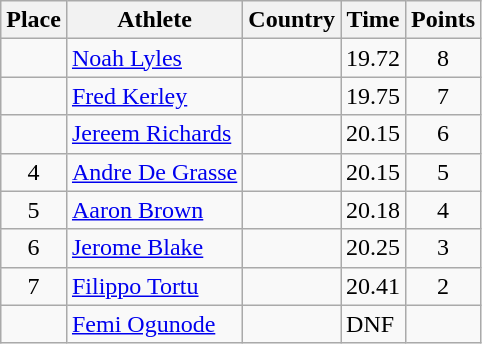<table class="wikitable">
<tr>
<th>Place</th>
<th>Athlete</th>
<th>Country</th>
<th>Time</th>
<th>Points</th>
</tr>
<tr>
<td align=center></td>
<td><a href='#'>Noah Lyles</a></td>
<td></td>
<td>19.72</td>
<td align=center>8</td>
</tr>
<tr>
<td align=center></td>
<td><a href='#'>Fred Kerley</a></td>
<td></td>
<td>19.75</td>
<td align=center>7</td>
</tr>
<tr>
<td align=center></td>
<td><a href='#'>Jereem Richards</a></td>
<td></td>
<td>20.15</td>
<td align=center>6</td>
</tr>
<tr>
<td align=center>4</td>
<td><a href='#'>Andre De Grasse</a></td>
<td></td>
<td>20.15</td>
<td align=center>5</td>
</tr>
<tr>
<td align=center>5</td>
<td><a href='#'>Aaron Brown</a></td>
<td></td>
<td>20.18</td>
<td align=center>4</td>
</tr>
<tr>
<td align=center>6</td>
<td><a href='#'>Jerome Blake</a></td>
<td></td>
<td>20.25</td>
<td align=center>3</td>
</tr>
<tr>
<td align=center>7</td>
<td><a href='#'>Filippo Tortu</a></td>
<td></td>
<td>20.41</td>
<td align=center>2</td>
</tr>
<tr>
<td align=center></td>
<td><a href='#'>Femi Ogunode</a></td>
<td></td>
<td>DNF</td>
<td align=center></td>
</tr>
</table>
